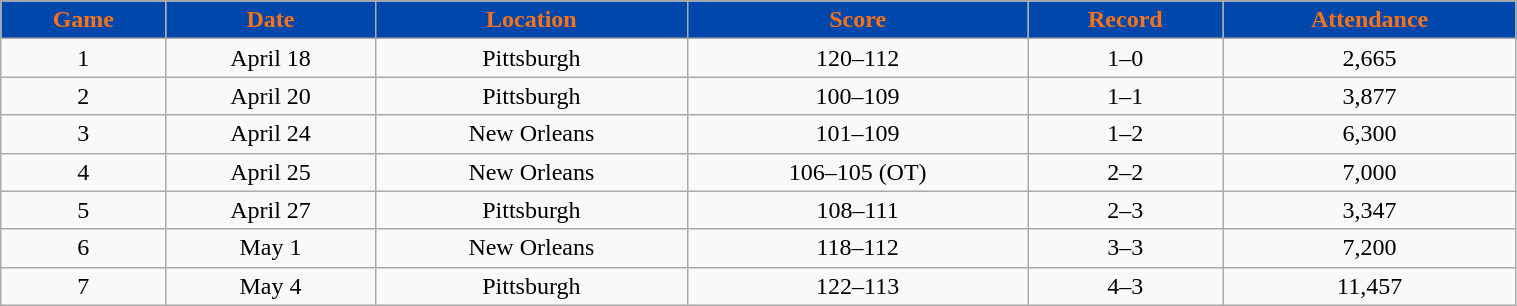<table class="wikitable" style="width:80%;">
<tr style="text-align:center; background:#0047ab; color:#f87217;">
<td><strong>Game</strong></td>
<td><strong>Date</strong></td>
<td><strong>Location</strong></td>
<td><strong>Score</strong></td>
<td><strong>Record</strong></td>
<td><strong>Attendance</strong></td>
</tr>
<tr style="text-align:center;" bgcolor="">
<td>1</td>
<td>April 18</td>
<td>Pittsburgh</td>
<td>120–112</td>
<td>1–0</td>
<td>2,665</td>
</tr>
<tr style="text-align:center;" bgcolor="">
<td>2</td>
<td>April 20</td>
<td>Pittsburgh</td>
<td>100–109</td>
<td>1–1</td>
<td>3,877</td>
</tr>
<tr style="text-align:center;" bgcolor="">
<td>3</td>
<td>April 24</td>
<td>New Orleans</td>
<td>101–109</td>
<td>1–2</td>
<td>6,300</td>
</tr>
<tr style="text-align:center;" bgcolor="">
<td>4</td>
<td>April 25</td>
<td>New Orleans</td>
<td>106–105 (OT)</td>
<td>2–2</td>
<td>7,000</td>
</tr>
<tr style="text-align:center;" bgcolor="">
<td>5</td>
<td>April 27</td>
<td>Pittsburgh</td>
<td>108–111</td>
<td>2–3</td>
<td>3,347</td>
</tr>
<tr style="text-align:center;" bgcolor="">
<td>6</td>
<td>May 1</td>
<td>New Orleans</td>
<td>118–112</td>
<td>3–3</td>
<td>7,200</td>
</tr>
<tr style="text-align:center;" bgcolor="">
<td>7</td>
<td>May 4</td>
<td>Pittsburgh</td>
<td>122–113</td>
<td>4–3</td>
<td>11,457</td>
</tr>
</table>
